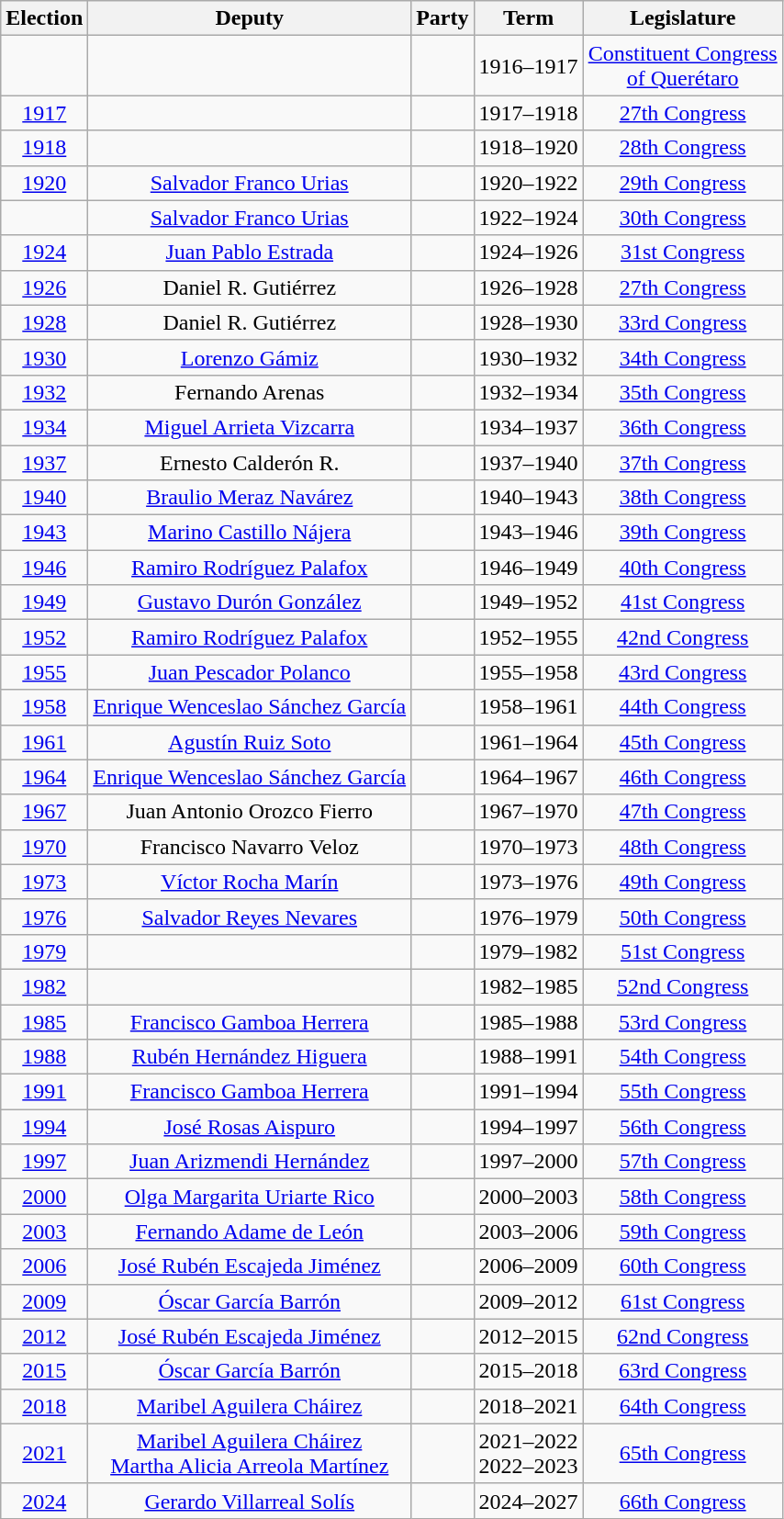<table class="wikitable sortable" style="text-align: center">
<tr>
<th>Election</th>
<th class="unsortable">Deputy</th>
<th class="unsortable">Party</th>
<th class="unsortable">Term</th>
<th class="unsortable">Legislature</th>
</tr>
<tr>
<td></td>
<td></td>
<td></td>
<td>1916–1917</td>
<td><a href='#'>Constituent Congress<br>of Querétaro</a></td>
</tr>
<tr>
<td><a href='#'>1917</a></td>
<td></td>
<td></td>
<td>1917–1918</td>
<td><a href='#'>27th Congress</a></td>
</tr>
<tr>
<td><a href='#'>1918</a></td>
<td></td>
<td></td>
<td>1918–1920</td>
<td><a href='#'>28th Congress</a></td>
</tr>
<tr>
<td><a href='#'>1920</a></td>
<td><a href='#'>Salvador Franco Urias</a></td>
<td></td>
<td>1920–1922</td>
<td><a href='#'>29th Congress</a></td>
</tr>
<tr>
<td></td>
<td><a href='#'>Salvador Franco Urias</a></td>
<td></td>
<td>1922–1924</td>
<td><a href='#'>30th Congress</a></td>
</tr>
<tr>
<td><a href='#'>1924</a></td>
<td><a href='#'>Juan Pablo Estrada</a></td>
<td></td>
<td>1924–1926</td>
<td><a href='#'>31st Congress</a></td>
</tr>
<tr>
<td><a href='#'>1926</a></td>
<td>Daniel R. Gutiérrez</td>
<td></td>
<td>1926–1928</td>
<td><a href='#'>27th Congress</a></td>
</tr>
<tr>
<td><a href='#'>1928</a></td>
<td>Daniel R. Gutiérrez</td>
<td></td>
<td>1928–1930</td>
<td><a href='#'>33rd Congress</a></td>
</tr>
<tr>
<td><a href='#'>1930</a></td>
<td><a href='#'>Lorenzo Gámiz</a></td>
<td></td>
<td>1930–1932</td>
<td><a href='#'>34th Congress</a></td>
</tr>
<tr>
<td><a href='#'>1932</a></td>
<td>Fernando Arenas</td>
<td></td>
<td>1932–1934</td>
<td><a href='#'>35th Congress</a></td>
</tr>
<tr>
<td><a href='#'>1934</a></td>
<td><a href='#'>Miguel Arrieta Vizcarra</a></td>
<td></td>
<td>1934–1937</td>
<td><a href='#'>36th Congress</a></td>
</tr>
<tr>
<td><a href='#'>1937</a></td>
<td>Ernesto Calderón R.</td>
<td></td>
<td>1937–1940</td>
<td><a href='#'>37th Congress</a></td>
</tr>
<tr>
<td><a href='#'>1940</a></td>
<td><a href='#'>Braulio Meraz Navárez</a></td>
<td></td>
<td>1940–1943</td>
<td><a href='#'>38th Congress</a></td>
</tr>
<tr>
<td><a href='#'>1943</a></td>
<td><a href='#'>Marino Castillo Nájera</a></td>
<td></td>
<td>1943–1946</td>
<td><a href='#'>39th Congress</a></td>
</tr>
<tr>
<td><a href='#'>1946</a></td>
<td><a href='#'>Ramiro Rodríguez Palafox</a></td>
<td></td>
<td>1946–1949</td>
<td><a href='#'>40th Congress</a></td>
</tr>
<tr>
<td><a href='#'>1949</a></td>
<td><a href='#'>Gustavo Durón González</a></td>
<td></td>
<td>1949–1952</td>
<td><a href='#'>41st Congress</a></td>
</tr>
<tr>
<td><a href='#'>1952</a></td>
<td><a href='#'>Ramiro Rodríguez Palafox</a></td>
<td></td>
<td>1952–1955</td>
<td><a href='#'>42nd Congress</a></td>
</tr>
<tr>
<td><a href='#'>1955</a></td>
<td><a href='#'>Juan Pescador Polanco</a></td>
<td></td>
<td>1955–1958</td>
<td><a href='#'>43rd Congress</a></td>
</tr>
<tr>
<td><a href='#'>1958</a></td>
<td><a href='#'>Enrique Wenceslao Sánchez García</a></td>
<td></td>
<td>1958–1961</td>
<td><a href='#'>44th Congress</a></td>
</tr>
<tr>
<td><a href='#'>1961</a></td>
<td><a href='#'>Agustín Ruiz Soto</a></td>
<td></td>
<td>1961–1964</td>
<td><a href='#'>45th Congress</a></td>
</tr>
<tr>
<td><a href='#'>1964</a></td>
<td><a href='#'>Enrique Wenceslao Sánchez García</a></td>
<td></td>
<td>1964–1967</td>
<td><a href='#'>46th Congress</a></td>
</tr>
<tr>
<td><a href='#'>1967</a></td>
<td>Juan Antonio Orozco Fierro</td>
<td></td>
<td>1967–1970</td>
<td><a href='#'>47th Congress</a></td>
</tr>
<tr>
<td><a href='#'>1970</a></td>
<td>Francisco Navarro Veloz</td>
<td></td>
<td>1970–1973</td>
<td><a href='#'>48th Congress</a></td>
</tr>
<tr>
<td><a href='#'>1973</a></td>
<td><a href='#'>Víctor Rocha Marín</a></td>
<td></td>
<td>1973–1976</td>
<td><a href='#'>49th Congress</a></td>
</tr>
<tr>
<td><a href='#'>1976</a></td>
<td><a href='#'>Salvador Reyes Nevares</a></td>
<td></td>
<td>1976–1979</td>
<td><a href='#'>50th Congress</a></td>
</tr>
<tr>
<td><a href='#'>1979</a></td>
<td></td>
<td></td>
<td>1979–1982</td>
<td><a href='#'>51st Congress</a></td>
</tr>
<tr>
<td><a href='#'>1982</a></td>
<td></td>
<td></td>
<td>1982–1985</td>
<td><a href='#'>52nd Congress</a></td>
</tr>
<tr>
<td><a href='#'>1985</a></td>
<td><a href='#'>Francisco Gamboa Herrera</a></td>
<td></td>
<td>1985–1988</td>
<td><a href='#'>53rd Congress</a></td>
</tr>
<tr>
<td><a href='#'>1988</a></td>
<td><a href='#'>Rubén Hernández Higuera</a></td>
<td></td>
<td>1988–1991</td>
<td><a href='#'>54th Congress</a></td>
</tr>
<tr>
<td><a href='#'>1991</a></td>
<td><a href='#'>Francisco Gamboa Herrera</a></td>
<td></td>
<td>1991–1994</td>
<td><a href='#'>55th Congress</a></td>
</tr>
<tr>
<td><a href='#'>1994</a></td>
<td><a href='#'>José Rosas Aispuro</a></td>
<td></td>
<td>1994–1997</td>
<td><a href='#'>56th Congress</a></td>
</tr>
<tr>
<td><a href='#'>1997</a></td>
<td><a href='#'>Juan Arizmendi Hernández</a></td>
<td></td>
<td>1997–2000</td>
<td><a href='#'>57th Congress</a></td>
</tr>
<tr>
<td><a href='#'>2000</a></td>
<td><a href='#'>Olga Margarita Uriarte Rico</a></td>
<td></td>
<td>2000–2003</td>
<td><a href='#'>58th Congress</a></td>
</tr>
<tr>
<td><a href='#'>2003</a></td>
<td><a href='#'>Fernando Adame de León</a></td>
<td></td>
<td>2003–2006</td>
<td><a href='#'>59th Congress</a></td>
</tr>
<tr>
<td><a href='#'>2006</a></td>
<td><a href='#'>José Rubén Escajeda Jiménez</a></td>
<td></td>
<td>2006–2009</td>
<td><a href='#'>60th Congress</a></td>
</tr>
<tr>
<td><a href='#'>2009</a></td>
<td><a href='#'>Óscar García Barrón</a></td>
<td></td>
<td>2009–2012</td>
<td><a href='#'>61st Congress</a></td>
</tr>
<tr>
<td><a href='#'>2012</a></td>
<td><a href='#'>José Rubén Escajeda Jiménez</a></td>
<td></td>
<td>2012–2015</td>
<td><a href='#'>62nd Congress</a></td>
</tr>
<tr>
<td><a href='#'>2015</a></td>
<td><a href='#'>Óscar García Barrón</a></td>
<td></td>
<td>2015–2018</td>
<td><a href='#'>63rd Congress</a></td>
</tr>
<tr>
<td><a href='#'>2018</a></td>
<td><a href='#'>Maribel Aguilera Cháirez</a></td>
<td></td>
<td>2018–2021</td>
<td><a href='#'>64th Congress</a></td>
</tr>
<tr>
<td><a href='#'>2021</a></td>
<td><a href='#'>Maribel Aguilera Cháirez</a><br><a href='#'>Martha Alicia Arreola Martínez</a></td>
<td></td>
<td>2021–2022<br>2022–2023</td>
<td><a href='#'>65th Congress</a></td>
</tr>
<tr>
<td><a href='#'>2024</a></td>
<td><a href='#'>Gerardo Villarreal Solís</a></td>
<td></td>
<td>2024–2027</td>
<td><a href='#'>66th Congress</a></td>
</tr>
</table>
